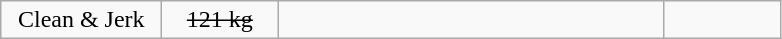<table class = "wikitable" style="text-align:center;">
<tr>
<td width=100>Clean & Jerk</td>
<td width=70><s>121 kg</s></td>
<td width=250 align=left><s></s></td>
<td width=70><s></s></td>
</tr>
</table>
